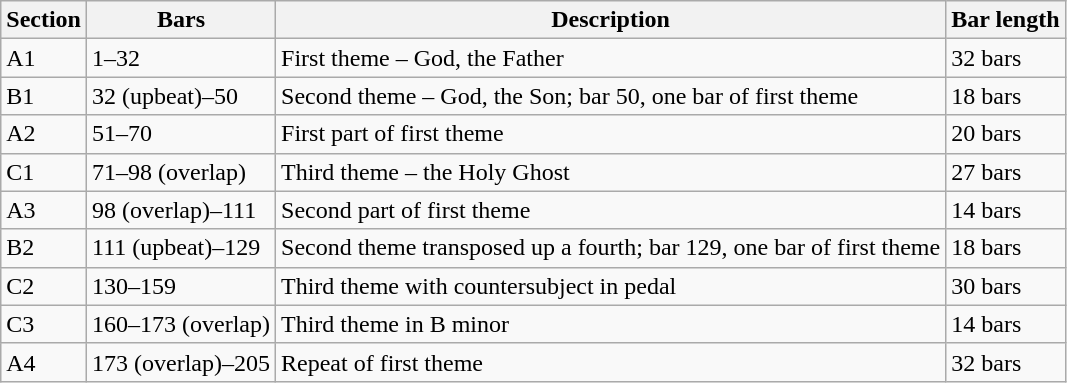<table class="wikitable">
<tr>
<th>Section</th>
<th>Bars</th>
<th>Description</th>
<th>Bar length</th>
</tr>
<tr>
<td>A1</td>
<td>1–32</td>
<td>First theme – God, the Father</td>
<td>32 bars</td>
</tr>
<tr>
<td>B1</td>
<td>32 (upbeat)–50</td>
<td>Second theme – God, the Son; bar 50, one bar of first theme</td>
<td>18 bars</td>
</tr>
<tr>
<td>A2</td>
<td>51–70</td>
<td>First part of first theme</td>
<td>20 bars</td>
</tr>
<tr>
<td>C1</td>
<td>71–98 (overlap)</td>
<td>Third theme – the Holy Ghost</td>
<td>27 bars</td>
</tr>
<tr>
<td>A3</td>
<td>98 (overlap)–111</td>
<td>Second part of first theme</td>
<td>14 bars</td>
</tr>
<tr>
<td>B2</td>
<td>111 (upbeat)–129</td>
<td>Second theme transposed up a fourth; bar 129, one bar of first theme</td>
<td>18 bars</td>
</tr>
<tr>
<td>C2</td>
<td>130–159</td>
<td>Third theme with countersubject in pedal</td>
<td>30 bars</td>
</tr>
<tr>
<td>C3</td>
<td>160–173 (overlap)</td>
<td>Third theme in B minor</td>
<td>14 bars</td>
</tr>
<tr>
<td>A4</td>
<td>173 (overlap)–205</td>
<td>Repeat of first theme</td>
<td>32 bars</td>
</tr>
</table>
